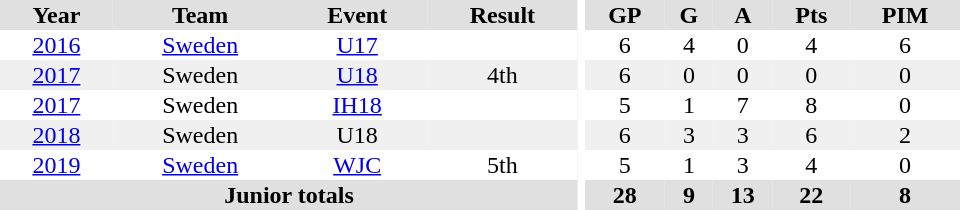<table border="0" cellpadding="1" cellspacing="0" ID="Table3" style="text-align:center; width:40em;">
<tr bgcolor="#e0e0e0">
<th>Year</th>
<th>Team</th>
<th>Event</th>
<th>Result</th>
<th rowspan="100" bgcolor="#ffffff"></th>
<th>GP</th>
<th>G</th>
<th>A</th>
<th>Pts</th>
<th>PIM</th>
</tr>
<tr>
<td><a href='#'>2016</a></td>
<td><a href='#'>Sweden</a></td>
<td><a href='#'>U17</a></td>
<td></td>
<td>6</td>
<td>4</td>
<td>0</td>
<td>4</td>
<td>6</td>
</tr>
<tr bgcolor="#f0f0f0">
<td><a href='#'>2017</a></td>
<td>Sweden</td>
<td><a href='#'>U18</a></td>
<td>4th</td>
<td>6</td>
<td>0</td>
<td>0</td>
<td>0</td>
<td>0</td>
</tr>
<tr>
<td><a href='#'>2017</a></td>
<td>Sweden</td>
<td><a href='#'>IH18</a></td>
<td></td>
<td>5</td>
<td>1</td>
<td>7</td>
<td>8</td>
<td>0</td>
</tr>
<tr bgcolor="#f0f0f0">
<td><a href='#'>2018</a></td>
<td>Sweden</td>
<td>U18</td>
<td></td>
<td>6</td>
<td>3</td>
<td>3</td>
<td>6</td>
<td>2</td>
</tr>
<tr>
<td><a href='#'>2019</a></td>
<td><a href='#'>Sweden</a></td>
<td><a href='#'>WJC</a></td>
<td>5th</td>
<td>5</td>
<td>1</td>
<td>3</td>
<td>4</td>
<td>0</td>
</tr>
<tr bgcolor="#e0e0e0">
<th colspan="4">Junior totals</th>
<th>28</th>
<th>9</th>
<th>13</th>
<th>22</th>
<th>8</th>
</tr>
</table>
